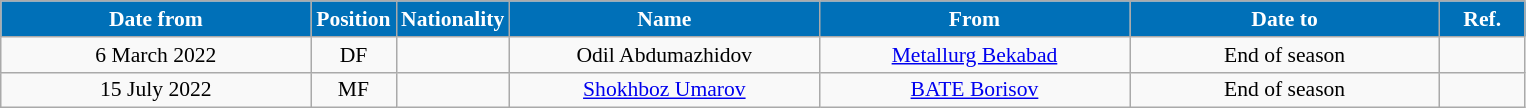<table class="wikitable" style="text-align:center; font-size:90%; ">
<tr>
<th style="background:#0070B8; color:#FFFFFF; width:200px;">Date from</th>
<th style="background:#0070B8; color:#FFFFFF; width:50px;">Position</th>
<th style="background:#0070B8; color:#FFFFFF; width:50px;">Nationality</th>
<th style="background:#0070B8; color:#FFFFFF; width:200px;">Name</th>
<th style="background:#0070B8; color:#FFFFFF; width:200px;">From</th>
<th style="background:#0070B8; color:#FFFFFF; width:200px;">Date to</th>
<th style="background:#0070B8; color:#FFFFFF; width:50px;">Ref.</th>
</tr>
<tr>
<td>6 March 2022</td>
<td>DF</td>
<td></td>
<td>Odil Abdumazhidov</td>
<td><a href='#'>Metallurg Bekabad</a></td>
<td>End of season</td>
<td></td>
</tr>
<tr>
<td>15 July 2022</td>
<td>MF</td>
<td></td>
<td><a href='#'>Shokhboz Umarov</a></td>
<td><a href='#'>BATE Borisov</a></td>
<td>End of season</td>
<td></td>
</tr>
</table>
